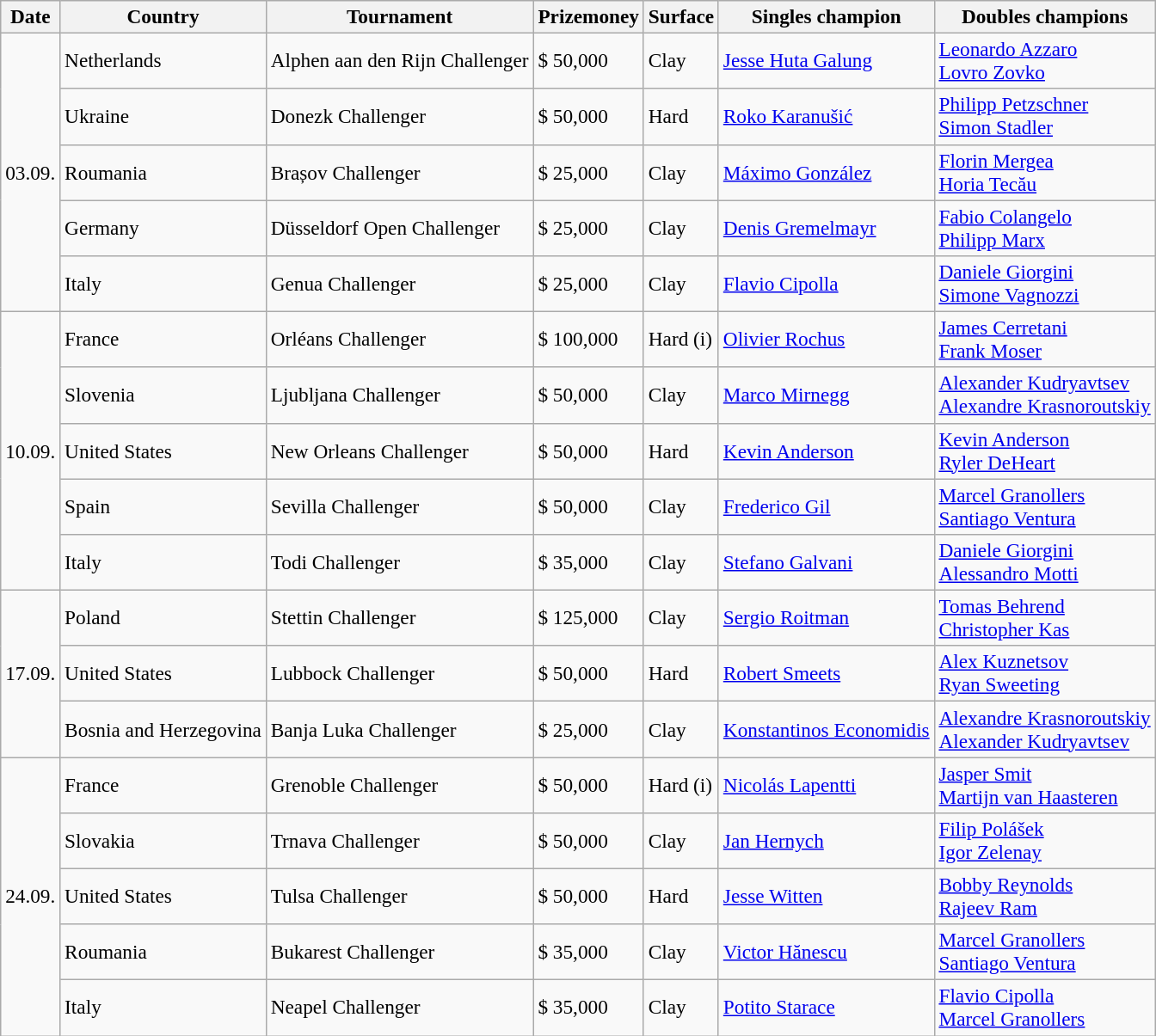<table class="sortable wikitable" style=font-size:97%>
<tr>
<th>Date</th>
<th>Country</th>
<th>Tournament</th>
<th>Prizemoney</th>
<th>Surface</th>
<th>Singles champion</th>
<th>Doubles champions</th>
</tr>
<tr>
<td rowspan="5">03.09.</td>
<td>Netherlands</td>
<td>Alphen aan den Rijn Challenger</td>
<td>$ 50,000</td>
<td>Clay</td>
<td> <a href='#'>Jesse Huta Galung</a></td>
<td> <a href='#'>Leonardo Azzaro</a><br> <a href='#'>Lovro Zovko</a></td>
</tr>
<tr>
<td>Ukraine</td>
<td>Donezk Challenger</td>
<td>$ 50,000</td>
<td>Hard</td>
<td> <a href='#'>Roko Karanušić</a></td>
<td> <a href='#'>Philipp Petzschner</a><br> <a href='#'>Simon Stadler</a></td>
</tr>
<tr>
<td>Roumania</td>
<td>Brașov Challenger</td>
<td>$ 25,000</td>
<td>Clay</td>
<td> <a href='#'>Máximo González</a></td>
<td> <a href='#'>Florin Mergea</a> <br>  <a href='#'>Horia Tecău</a></td>
</tr>
<tr>
<td>Germany</td>
<td>Düsseldorf Open Challenger</td>
<td>$ 25,000</td>
<td>Clay</td>
<td> <a href='#'>Denis Gremelmayr</a></td>
<td> <a href='#'>Fabio Colangelo</a><br> <a href='#'>Philipp Marx</a></td>
</tr>
<tr>
<td>Italy</td>
<td>Genua Challenger</td>
<td>$ 25,000</td>
<td>Clay</td>
<td> <a href='#'>Flavio Cipolla</a></td>
<td> <a href='#'>Daniele Giorgini</a> <br>  <a href='#'>Simone Vagnozzi</a></td>
</tr>
<tr>
<td rowspan="5">10.09.</td>
<td>France</td>
<td>Orléans Challenger</td>
<td>$ 100,000</td>
<td>Hard (i)</td>
<td> <a href='#'>Olivier Rochus</a></td>
<td> <a href='#'>James Cerretani</a> <br>  <a href='#'>Frank Moser</a></td>
</tr>
<tr>
<td>Slovenia</td>
<td>Ljubljana Challenger</td>
<td>$ 50,000</td>
<td>Clay</td>
<td> <a href='#'>Marco Mirnegg</a></td>
<td> <a href='#'>Alexander Kudryavtsev</a><br> <a href='#'>Alexandre Krasnoroutskiy</a></td>
</tr>
<tr>
<td>United States</td>
<td>New Orleans Challenger</td>
<td>$ 50,000</td>
<td>Hard</td>
<td> <a href='#'>Kevin Anderson</a></td>
<td> <a href='#'>Kevin Anderson</a><br> <a href='#'>Ryler DeHeart</a></td>
</tr>
<tr>
<td>Spain</td>
<td>Sevilla Challenger</td>
<td>$ 50,000</td>
<td>Clay</td>
<td> <a href='#'>Frederico Gil</a></td>
<td> <a href='#'>Marcel Granollers</a> <br> <a href='#'>Santiago Ventura</a></td>
</tr>
<tr>
<td>Italy</td>
<td>Todi Challenger</td>
<td>$ 35,000</td>
<td>Clay</td>
<td> <a href='#'>Stefano Galvani</a></td>
<td> <a href='#'>Daniele Giorgini</a> <br> <a href='#'>Alessandro Motti</a></td>
</tr>
<tr>
<td rowspan="3">17.09.</td>
<td>Poland</td>
<td>Stettin Challenger</td>
<td>$ 125,000</td>
<td>Clay</td>
<td> <a href='#'>Sergio Roitman</a></td>
<td> <a href='#'>Tomas Behrend</a> <br> <a href='#'>Christopher Kas</a></td>
</tr>
<tr>
<td>United States</td>
<td>Lubbock Challenger</td>
<td>$ 50,000</td>
<td>Hard</td>
<td> <a href='#'>Robert Smeets</a></td>
<td> <a href='#'>Alex Kuznetsov</a><br> <a href='#'>Ryan Sweeting</a></td>
</tr>
<tr>
<td>Bosnia and Herzegovina</td>
<td>Banja Luka Challenger</td>
<td>$ 25,000</td>
<td>Clay</td>
<td> <a href='#'>Konstantinos Economidis</a></td>
<td> <a href='#'>Alexandre Krasnoroutskiy</a> <br>  <a href='#'>Alexander Kudryavtsev</a></td>
</tr>
<tr>
<td rowspan="5">24.09.</td>
<td>France</td>
<td>Grenoble Challenger</td>
<td>$ 50,000</td>
<td>Hard (i)</td>
<td> <a href='#'>Nicolás Lapentti</a></td>
<td> <a href='#'>Jasper Smit</a><br> <a href='#'>Martijn van Haasteren</a></td>
</tr>
<tr>
<td>Slovakia</td>
<td>Trnava Challenger</td>
<td>$ 50,000</td>
<td>Clay</td>
<td> <a href='#'>Jan Hernych</a></td>
<td> <a href='#'>Filip Polášek</a> <br>  <a href='#'>Igor Zelenay</a></td>
</tr>
<tr>
<td>United States</td>
<td>Tulsa Challenger</td>
<td>$ 50,000</td>
<td>Hard</td>
<td> <a href='#'>Jesse Witten</a></td>
<td> <a href='#'>Bobby Reynolds</a> <br> <a href='#'>Rajeev Ram</a></td>
</tr>
<tr>
<td>Roumania</td>
<td>Bukarest Challenger</td>
<td>$ 35,000</td>
<td>Clay</td>
<td> <a href='#'>Victor Hănescu</a></td>
<td> <a href='#'>Marcel Granollers</a><br> <a href='#'>Santiago Ventura</a></td>
</tr>
<tr>
<td>Italy</td>
<td>Neapel Challenger</td>
<td>$ 35,000</td>
<td>Clay</td>
<td> <a href='#'>Potito Starace</a></td>
<td> <a href='#'>Flavio Cipolla</a> <br>  <a href='#'>Marcel Granollers</a></td>
</tr>
</table>
